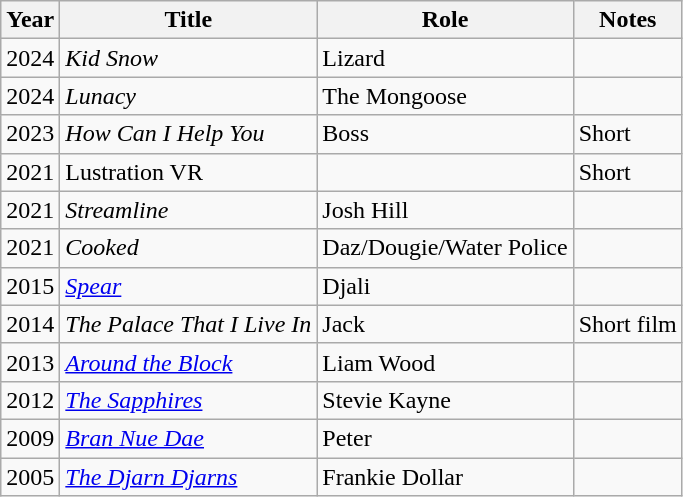<table class="wikitable sortable">
<tr>
<th>Year</th>
<th>Title</th>
<th>Role</th>
<th>Notes</th>
</tr>
<tr>
<td>2024</td>
<td><em>Kid Snow</em></td>
<td>Lizard</td>
<td></td>
</tr>
<tr>
<td>2024</td>
<td><em>Lunacy</em></td>
<td>The Mongoose</td>
<td></td>
</tr>
<tr>
<td>2023</td>
<td><em>How Can I Help You</em></td>
<td>Boss</td>
<td>Short</td>
</tr>
<tr>
<td>2021</td>
<td>Lustration VR</td>
<td></td>
<td>Short</td>
</tr>
<tr>
<td>2021</td>
<td><em>Streamline</em></td>
<td>Josh Hill</td>
<td></td>
</tr>
<tr>
<td>2021</td>
<td><em>Cooked</em></td>
<td>Daz/Dougie/Water Police</td>
<td></td>
</tr>
<tr>
<td>2015</td>
<td><em><a href='#'>Spear</a></em></td>
<td>Djali</td>
<td></td>
</tr>
<tr>
<td>2014</td>
<td><em>The Palace That I Live In</em></td>
<td>Jack</td>
<td>Short film</td>
</tr>
<tr>
<td>2013</td>
<td><em><a href='#'>Around the Block</a></em></td>
<td>Liam Wood</td>
<td></td>
</tr>
<tr>
<td>2012</td>
<td><em><a href='#'>The Sapphires</a></em></td>
<td>Stevie Kayne</td>
<td></td>
</tr>
<tr>
<td>2009</td>
<td><em><a href='#'>Bran Nue Dae</a></em></td>
<td>Peter</td>
<td></td>
</tr>
<tr>
<td>2005</td>
<td><em><a href='#'>The Djarn Djarns</a></em></td>
<td>Frankie Dollar</td>
<td></td>
</tr>
</table>
